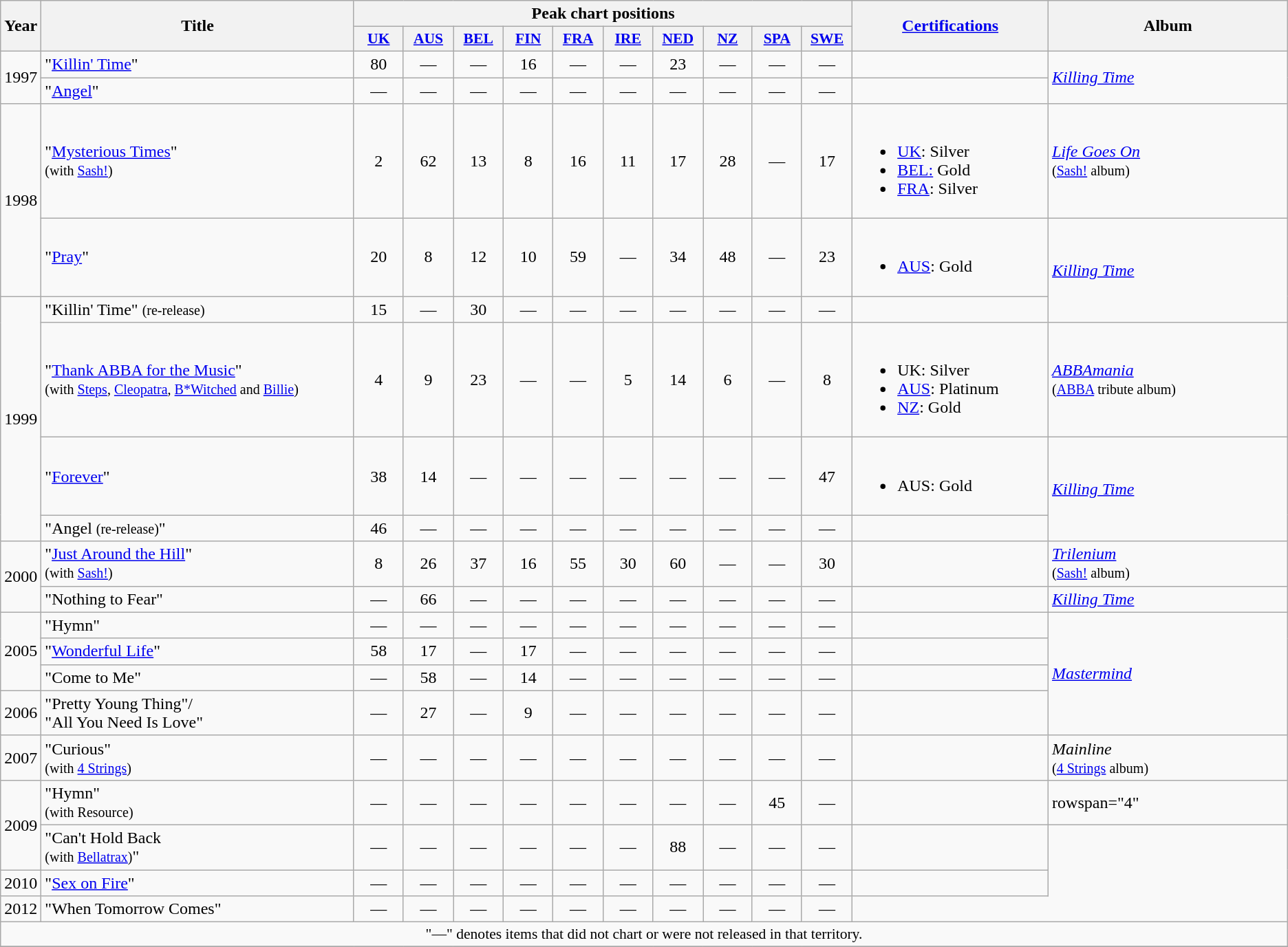<table class="wikitable">
<tr>
<th rowspan="2">Year</th>
<th rowspan="2" style="width:20em;">Title</th>
<th colspan="10">Peak chart positions</th>
<th rowspan="2" style="width:12em;"><a href='#'>Certifications</a></th>
<th rowspan="2" style="width:15em;">Album</th>
</tr>
<tr>
<th style="width:3em;font-size:90%;"><a href='#'>UK</a><br></th>
<th style="width:3em;font-size:90%;"><a href='#'>AUS</a><br></th>
<th style="width:3em;font-size:90%;"><a href='#'>BEL</a><br></th>
<th style="width:3em;font-size:90%;"><a href='#'>FIN</a><br></th>
<th style="width:3em;font-size:90%;"><a href='#'>FRA</a><br></th>
<th style="width:3em;font-size:90%;"><a href='#'>IRE</a><br></th>
<th style="width:3em;font-size:90%;"><a href='#'>NED</a><br></th>
<th style="width:3em;font-size:90%;"><a href='#'>NZ</a><br></th>
<th style="width:3em;font-size:90%;"><a href='#'>SPA</a><br></th>
<th style="width:3em;font-size:90%;"><a href='#'>SWE</a><br></th>
</tr>
<tr>
<td rowspan="2">1997</td>
<td>"<a href='#'>Killin' Time</a>"</td>
<td align="center">80</td>
<td align="center">—</td>
<td align="center">—</td>
<td align="center">16</td>
<td align="center">—</td>
<td align="center">—</td>
<td align="center">23</td>
<td align="center">—</td>
<td align="center">—</td>
<td align="center">—</td>
<td></td>
<td rowspan="2"><em><a href='#'>Killing Time</a></em></td>
</tr>
<tr>
<td>"<a href='#'>Angel</a>"</td>
<td align="center">—</td>
<td align="center">—</td>
<td align="center">—</td>
<td align="center">—</td>
<td align="center">—</td>
<td align="center">—</td>
<td align="center">—</td>
<td align="center">—</td>
<td align="center">—</td>
<td align="center">—</td>
<td></td>
</tr>
<tr>
<td rowspan="2">1998</td>
<td>"<a href='#'>Mysterious Times</a>"<br><small>(with <a href='#'>Sash!</a>)</small></td>
<td align="center">2</td>
<td align="center">62</td>
<td align="center">13</td>
<td align="center">8</td>
<td align="center">16</td>
<td align="center">11</td>
<td align="center">17</td>
<td align="center">28</td>
<td align="center">—</td>
<td align="center">17</td>
<td><br><ul><li><a href='#'>UK</a>: Silver</li><li><a href='#'>BEL:</a> Gold</li><li><a href='#'>FRA</a>: Silver</li></ul></td>
<td rowspan="1"><em><a href='#'>Life Goes On</a></em><br><small>(<a href='#'>Sash!</a> album)</small></td>
</tr>
<tr>
<td>"<a href='#'>Pray</a>"</td>
<td align="center">20</td>
<td align="center">8</td>
<td align="center">12</td>
<td align="center">10</td>
<td align="center">59</td>
<td align="center">—</td>
<td align="center">34</td>
<td align="center">48</td>
<td align="center">—</td>
<td align="center">23</td>
<td><br><ul><li><a href='#'>AUS</a>: Gold</li></ul></td>
<td rowspan="2"><em><a href='#'>Killing Time</a></em></td>
</tr>
<tr>
<td rowspan="4">1999</td>
<td>"Killin' Time" <small>(re-release)</small></td>
<td align="center">15</td>
<td align="center">—</td>
<td align="center">30</td>
<td align="center">—</td>
<td align="center">—</td>
<td align="center">—</td>
<td align="center">—</td>
<td align="center">—</td>
<td align="center">—</td>
<td align="center">—</td>
<td></td>
</tr>
<tr>
<td>"<a href='#'>Thank ABBA for the Music</a>"<br><small>(with <a href='#'>Steps</a>, <a href='#'>Cleopatra</a>, <a href='#'>B*Witched</a> and <a href='#'>Billie</a>)</small></td>
<td align="center">4</td>
<td align="center">9</td>
<td align="center">23</td>
<td align="center">—</td>
<td align="center">—</td>
<td align="center">5</td>
<td align="center">14</td>
<td align="center">6</td>
<td align="center">—</td>
<td align="center">8</td>
<td><br><ul><li>UK: Silver</li><li><a href='#'>AUS</a>: Platinum</li><li><a href='#'>NZ</a>: Gold</li></ul></td>
<td><em><a href='#'>ABBAmania</a></em><br><small>(<a href='#'>ABBA</a> tribute album)</small></td>
</tr>
<tr>
<td>"<a href='#'>Forever</a>"</td>
<td align="center">38</td>
<td align="center">14</td>
<td align="center">—</td>
<td align="center">—</td>
<td align="center">—</td>
<td align="center">—</td>
<td align="center">—</td>
<td align="center">—</td>
<td align="center">—</td>
<td align="center">47</td>
<td><br><ul><li>AUS: Gold</li></ul></td>
<td rowspan="2"><em><a href='#'>Killing Time</a></em></td>
</tr>
<tr>
<td>"Angel <small>(re-release)</small>"</td>
<td align="center">46</td>
<td align="center">—</td>
<td align="center">—</td>
<td align="center">—</td>
<td align="center">—</td>
<td align="center">—</td>
<td align="center">—</td>
<td align="center">—</td>
<td align="center">—</td>
<td align="center">—</td>
<td></td>
</tr>
<tr>
<td rowspan="2">2000</td>
<td>"<a href='#'>Just Around the Hill</a>"<br><small>(with <a href='#'>Sash!</a>)</small></td>
<td align="center">8</td>
<td align="center">26</td>
<td align="center">37</td>
<td align="center">16</td>
<td align="center">55</td>
<td align="center">30</td>
<td align="center">60</td>
<td align="center">—</td>
<td align="center">—</td>
<td align="center">30</td>
<td></td>
<td><em><a href='#'>Trilenium</a></em><br><small>(<a href='#'>Sash!</a> album)</small></td>
</tr>
<tr>
<td>"Nothing to Fear"</td>
<td align="center">—</td>
<td align="center">66</td>
<td align="center">—</td>
<td align="center">—</td>
<td align="center">—</td>
<td align="center">—</td>
<td align="center">—</td>
<td align="center">—</td>
<td align="center">—</td>
<td align="center">—</td>
<td></td>
<td><em><a href='#'>Killing Time</a></em></td>
</tr>
<tr>
<td rowspan="3">2005</td>
<td>"Hymn"</td>
<td align="center">—</td>
<td align="center">—</td>
<td align="center">—</td>
<td align="center">—</td>
<td align="center">—</td>
<td align="center">—</td>
<td align="center">—</td>
<td align="center">—</td>
<td align="center">—</td>
<td align="center">—</td>
<td></td>
<td rowspan="4"><em><a href='#'>Mastermind</a></em></td>
</tr>
<tr>
<td>"<a href='#'>Wonderful Life</a>"</td>
<td align="center">58</td>
<td align="center">17</td>
<td align="center">—</td>
<td align="center">17</td>
<td align="center">—</td>
<td align="center">—</td>
<td align="center">—</td>
<td align="center">—</td>
<td align="center">—</td>
<td align="center">—</td>
<td></td>
</tr>
<tr>
<td>"Come to Me"</td>
<td align="center">—</td>
<td align="center">58</td>
<td align="center">—</td>
<td align="center">14</td>
<td align="center">—</td>
<td align="center">—</td>
<td align="center">—</td>
<td align="center">—</td>
<td align="center">—</td>
<td align="center">—</td>
<td></td>
</tr>
<tr>
<td>2006</td>
<td>"Pretty Young Thing"/<br>"All You Need Is Love"</td>
<td align="center">—</td>
<td align="center">27</td>
<td align="center">—</td>
<td align="center">9</td>
<td align="center">—</td>
<td align="center">—</td>
<td align="center">—</td>
<td align="center">—</td>
<td align="center">—</td>
<td align="center">—</td>
<td></td>
</tr>
<tr>
<td>2007</td>
<td>"Curious"<br><small>(with <a href='#'>4 Strings</a>)</small></td>
<td align="center">—</td>
<td align="center">—</td>
<td align="center">—</td>
<td align="center">—</td>
<td align="center">—</td>
<td align="center">—</td>
<td align="center">—</td>
<td align="center">—</td>
<td align="center">—</td>
<td align="center">—</td>
<td></td>
<td><em>Mainline</em><br><small>(<a href='#'>4 Strings</a> album)</small></td>
</tr>
<tr>
<td rowspan="2">2009</td>
<td>"Hymn"<br><small>(with Resource)</small></td>
<td align="center">—</td>
<td align="center">—</td>
<td align="center">—</td>
<td align="center">—</td>
<td align="center">—</td>
<td align="center">—</td>
<td align="center">—</td>
<td align="center">—</td>
<td align="center">45</td>
<td align="center">—</td>
<td></td>
<td>rowspan="4" </td>
</tr>
<tr>
<td>"Can't Hold Back<br><small>(with <a href='#'>Bellatrax</a>)</small>"</td>
<td align="center">—</td>
<td align="center">—</td>
<td align="center">—</td>
<td align="center">—</td>
<td align="center">—</td>
<td align="center">—</td>
<td align="center">88</td>
<td align="center">—</td>
<td align="center">—</td>
<td align="center">—</td>
<td></td>
</tr>
<tr>
<td>2010</td>
<td>"<a href='#'>Sex on Fire</a>"</td>
<td align="center">—</td>
<td align="center">—</td>
<td align="center">—</td>
<td align="center">—</td>
<td align="center">—</td>
<td align="center">—</td>
<td align="center">—</td>
<td align="center">—</td>
<td align="center">—</td>
<td align="center">—</td>
<td></td>
</tr>
<tr>
<td>2012</td>
<td>"When Tomorrow Comes"</td>
<td align="center">—</td>
<td align="center">—</td>
<td align="center">—</td>
<td align="center">—</td>
<td align="center">—</td>
<td align="center">—</td>
<td align="center">—</td>
<td align="center">—</td>
<td align="center">—</td>
<td align="center">—</td>
</tr>
<tr>
<td align="center" colspan="15" style="font-size:90%">"—" denotes items that did not chart or were not released in that territory.</td>
</tr>
<tr>
</tr>
</table>
